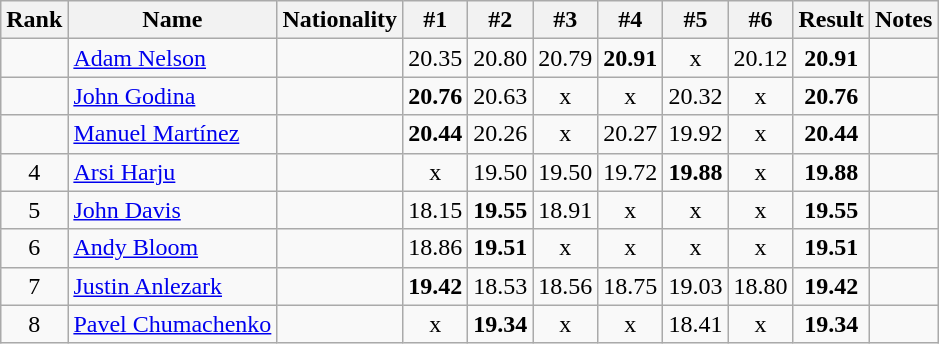<table class="wikitable sortable" style="text-align:center">
<tr>
<th>Rank</th>
<th>Name</th>
<th>Nationality</th>
<th>#1</th>
<th>#2</th>
<th>#3</th>
<th>#4</th>
<th>#5</th>
<th>#6</th>
<th>Result</th>
<th>Notes</th>
</tr>
<tr>
<td></td>
<td align=left><a href='#'>Adam Nelson</a></td>
<td align=left></td>
<td>20.35</td>
<td>20.80</td>
<td>20.79</td>
<td><strong>20.91</strong></td>
<td>x</td>
<td>20.12</td>
<td><strong>20.91</strong></td>
<td></td>
</tr>
<tr>
<td></td>
<td align=left><a href='#'>John Godina</a></td>
<td align=left></td>
<td><strong>20.76</strong></td>
<td>20.63</td>
<td>x</td>
<td>x</td>
<td>20.32</td>
<td>x</td>
<td><strong>20.76</strong></td>
<td></td>
</tr>
<tr>
<td></td>
<td align=left><a href='#'>Manuel Martínez</a></td>
<td align=left></td>
<td><strong>20.44</strong></td>
<td>20.26</td>
<td>x</td>
<td>20.27</td>
<td>19.92</td>
<td>x</td>
<td><strong>20.44</strong></td>
<td></td>
</tr>
<tr>
<td>4</td>
<td align=left><a href='#'>Arsi Harju</a></td>
<td align=left></td>
<td>x</td>
<td>19.50</td>
<td>19.50</td>
<td>19.72</td>
<td><strong>19.88</strong></td>
<td>x</td>
<td><strong>19.88</strong></td>
<td></td>
</tr>
<tr>
<td>5</td>
<td align=left><a href='#'>John Davis</a></td>
<td align=left></td>
<td>18.15</td>
<td><strong>19.55</strong></td>
<td>18.91</td>
<td>x</td>
<td>x</td>
<td>x</td>
<td><strong>19.55</strong></td>
<td></td>
</tr>
<tr>
<td>6</td>
<td align=left><a href='#'>Andy Bloom</a></td>
<td align=left></td>
<td>18.86</td>
<td><strong>19.51</strong></td>
<td>x</td>
<td>x</td>
<td>x</td>
<td>x</td>
<td><strong>19.51</strong></td>
<td></td>
</tr>
<tr>
<td>7</td>
<td align=left><a href='#'>Justin Anlezark</a></td>
<td align=left></td>
<td><strong>19.42</strong></td>
<td>18.53</td>
<td>18.56</td>
<td>18.75</td>
<td>19.03</td>
<td>18.80</td>
<td><strong>19.42</strong></td>
<td></td>
</tr>
<tr>
<td>8</td>
<td align=left><a href='#'>Pavel Chumachenko</a></td>
<td align=left></td>
<td>x</td>
<td><strong>19.34</strong></td>
<td>x</td>
<td>x</td>
<td>18.41</td>
<td>x</td>
<td><strong>19.34</strong></td>
<td></td>
</tr>
</table>
